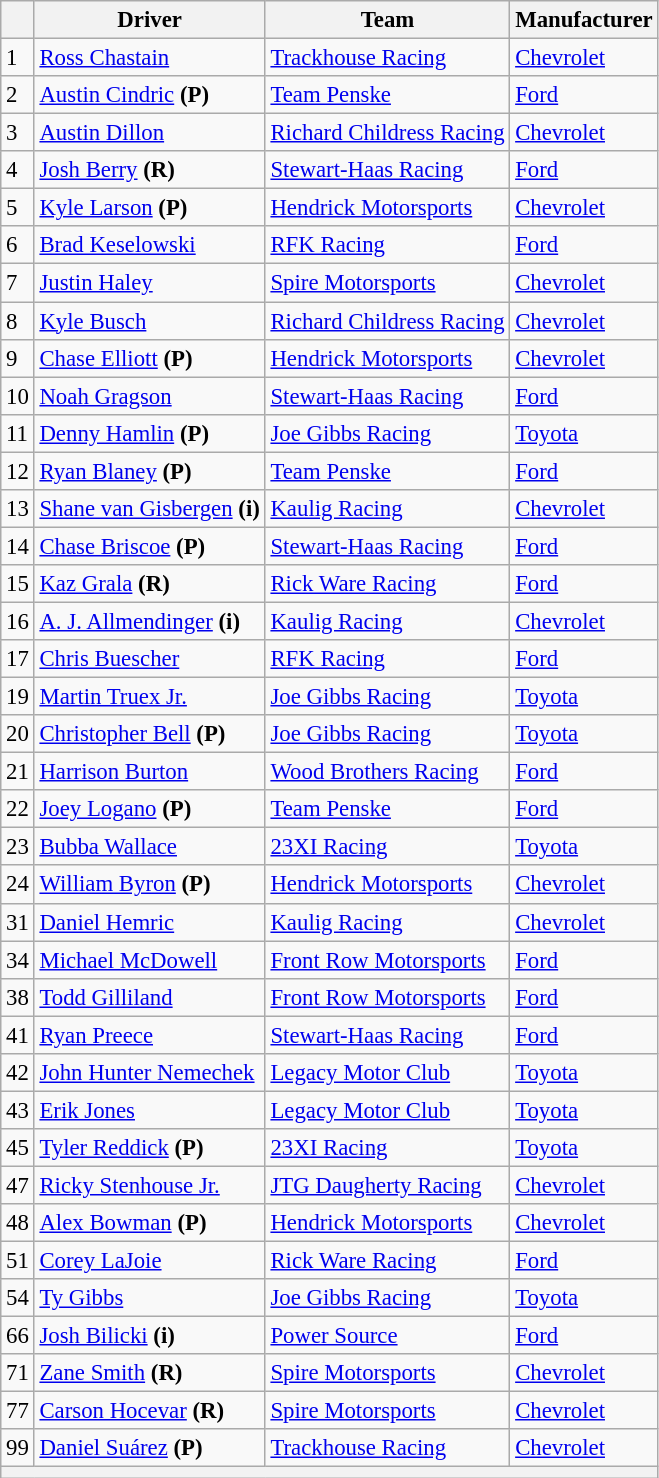<table class="wikitable" style="font-size:95%">
<tr>
<th></th>
<th>Driver</th>
<th>Team</th>
<th>Manufacturer</th>
</tr>
<tr>
<td>1</td>
<td><a href='#'>Ross Chastain</a></td>
<td><a href='#'>Trackhouse Racing</a></td>
<td><a href='#'>Chevrolet</a></td>
</tr>
<tr>
<td>2</td>
<td><a href='#'>Austin Cindric</a> <strong>(P)</strong></td>
<td><a href='#'>Team Penske</a></td>
<td><a href='#'>Ford</a></td>
</tr>
<tr>
<td>3</td>
<td><a href='#'>Austin Dillon</a></td>
<td><a href='#'>Richard Childress Racing</a></td>
<td><a href='#'>Chevrolet</a></td>
</tr>
<tr>
<td>4</td>
<td><a href='#'>Josh Berry</a> <strong>(R)</strong></td>
<td><a href='#'>Stewart-Haas Racing</a></td>
<td><a href='#'>Ford</a></td>
</tr>
<tr>
<td>5</td>
<td><a href='#'>Kyle Larson</a> <strong>(P)</strong></td>
<td><a href='#'>Hendrick Motorsports</a></td>
<td><a href='#'>Chevrolet</a></td>
</tr>
<tr>
<td>6</td>
<td><a href='#'>Brad Keselowski</a></td>
<td><a href='#'>RFK Racing</a></td>
<td><a href='#'>Ford</a></td>
</tr>
<tr>
<td>7</td>
<td><a href='#'>Justin Haley</a></td>
<td><a href='#'>Spire Motorsports</a></td>
<td><a href='#'>Chevrolet</a></td>
</tr>
<tr>
<td>8</td>
<td><a href='#'>Kyle Busch</a></td>
<td><a href='#'>Richard Childress Racing</a></td>
<td><a href='#'>Chevrolet</a></td>
</tr>
<tr>
<td>9</td>
<td><a href='#'>Chase Elliott</a> <strong>(P)</strong></td>
<td><a href='#'>Hendrick Motorsports</a></td>
<td><a href='#'>Chevrolet</a></td>
</tr>
<tr>
<td>10</td>
<td><a href='#'>Noah Gragson</a></td>
<td><a href='#'>Stewart-Haas Racing</a></td>
<td><a href='#'>Ford</a></td>
</tr>
<tr>
<td>11</td>
<td><a href='#'>Denny Hamlin</a> <strong>(P)</strong></td>
<td><a href='#'>Joe Gibbs Racing</a></td>
<td><a href='#'>Toyota</a></td>
</tr>
<tr>
<td>12</td>
<td><a href='#'>Ryan Blaney</a> <strong>(P)</strong></td>
<td><a href='#'>Team Penske</a></td>
<td><a href='#'>Ford</a></td>
</tr>
<tr>
<td>13</td>
<td><a href='#'>Shane van Gisbergen</a> <strong>(i)</strong></td>
<td><a href='#'>Kaulig Racing</a></td>
<td><a href='#'>Chevrolet</a></td>
</tr>
<tr>
<td>14</td>
<td><a href='#'>Chase Briscoe</a> <strong>(P)</strong></td>
<td><a href='#'>Stewart-Haas Racing</a></td>
<td><a href='#'>Ford</a></td>
</tr>
<tr>
<td>15</td>
<td><a href='#'>Kaz Grala</a> <strong>(R)</strong></td>
<td><a href='#'>Rick Ware Racing</a></td>
<td><a href='#'>Ford</a></td>
</tr>
<tr>
<td>16</td>
<td><a href='#'>A. J. Allmendinger</a> <strong>(i)</strong></td>
<td><a href='#'>Kaulig Racing</a></td>
<td><a href='#'>Chevrolet</a></td>
</tr>
<tr>
<td>17</td>
<td><a href='#'>Chris Buescher</a></td>
<td><a href='#'>RFK Racing</a></td>
<td><a href='#'>Ford</a></td>
</tr>
<tr>
<td>19</td>
<td><a href='#'>Martin Truex Jr.</a></td>
<td><a href='#'>Joe Gibbs Racing</a></td>
<td><a href='#'>Toyota</a></td>
</tr>
<tr>
<td>20</td>
<td><a href='#'>Christopher Bell</a> <strong>(P)</strong></td>
<td><a href='#'>Joe Gibbs Racing</a></td>
<td><a href='#'>Toyota</a></td>
</tr>
<tr>
<td>21</td>
<td><a href='#'>Harrison Burton</a></td>
<td><a href='#'>Wood Brothers Racing</a></td>
<td><a href='#'>Ford</a></td>
</tr>
<tr>
<td>22</td>
<td><a href='#'>Joey Logano</a> <strong>(P)</strong></td>
<td><a href='#'>Team Penske</a></td>
<td><a href='#'>Ford</a></td>
</tr>
<tr>
<td>23</td>
<td><a href='#'>Bubba Wallace</a></td>
<td><a href='#'>23XI Racing</a></td>
<td><a href='#'>Toyota</a></td>
</tr>
<tr>
<td>24</td>
<td><a href='#'>William Byron</a> <strong>(P)</strong></td>
<td><a href='#'>Hendrick Motorsports</a></td>
<td><a href='#'>Chevrolet</a></td>
</tr>
<tr>
<td>31</td>
<td><a href='#'>Daniel Hemric</a></td>
<td><a href='#'>Kaulig Racing</a></td>
<td><a href='#'>Chevrolet</a></td>
</tr>
<tr>
<td>34</td>
<td><a href='#'>Michael McDowell</a></td>
<td><a href='#'>Front Row Motorsports</a></td>
<td><a href='#'>Ford</a></td>
</tr>
<tr>
<td>38</td>
<td><a href='#'>Todd Gilliland</a></td>
<td><a href='#'>Front Row Motorsports</a></td>
<td><a href='#'>Ford</a></td>
</tr>
<tr>
<td>41</td>
<td><a href='#'>Ryan Preece</a></td>
<td><a href='#'>Stewart-Haas Racing</a></td>
<td><a href='#'>Ford</a></td>
</tr>
<tr>
<td>42</td>
<td><a href='#'>John Hunter Nemechek</a></td>
<td><a href='#'>Legacy Motor Club</a></td>
<td><a href='#'>Toyota</a></td>
</tr>
<tr>
<td>43</td>
<td><a href='#'>Erik Jones</a></td>
<td><a href='#'>Legacy Motor Club</a></td>
<td><a href='#'>Toyota</a></td>
</tr>
<tr>
<td>45</td>
<td><a href='#'>Tyler Reddick</a> <strong>(P)</strong></td>
<td><a href='#'>23XI Racing</a></td>
<td><a href='#'>Toyota</a></td>
</tr>
<tr>
<td>47</td>
<td><a href='#'>Ricky Stenhouse Jr.</a></td>
<td><a href='#'>JTG Daugherty Racing</a></td>
<td><a href='#'>Chevrolet</a></td>
</tr>
<tr>
<td>48</td>
<td><a href='#'>Alex Bowman</a> <strong>(P)</strong></td>
<td><a href='#'>Hendrick Motorsports</a></td>
<td><a href='#'>Chevrolet</a></td>
</tr>
<tr>
<td>51</td>
<td><a href='#'>Corey LaJoie</a></td>
<td><a href='#'>Rick Ware Racing</a></td>
<td><a href='#'>Ford</a></td>
</tr>
<tr>
<td>54</td>
<td><a href='#'>Ty Gibbs</a></td>
<td><a href='#'>Joe Gibbs Racing</a></td>
<td><a href='#'>Toyota</a></td>
</tr>
<tr>
<td>66</td>
<td><a href='#'>Josh Bilicki</a> <strong>(i)</strong></td>
<td><a href='#'>Power Source</a></td>
<td><a href='#'>Ford</a></td>
</tr>
<tr>
<td>71</td>
<td><a href='#'>Zane Smith</a> <strong>(R)</strong></td>
<td><a href='#'>Spire Motorsports</a></td>
<td><a href='#'>Chevrolet</a></td>
</tr>
<tr>
<td>77</td>
<td><a href='#'>Carson Hocevar</a> <strong>(R)</strong></td>
<td><a href='#'>Spire Motorsports</a></td>
<td><a href='#'>Chevrolet</a></td>
</tr>
<tr>
<td>99</td>
<td><a href='#'>Daniel Suárez</a> <strong>(P)</strong></td>
<td><a href='#'>Trackhouse Racing</a></td>
<td><a href='#'>Chevrolet</a></td>
</tr>
<tr>
<th colspan="4"></th>
</tr>
</table>
